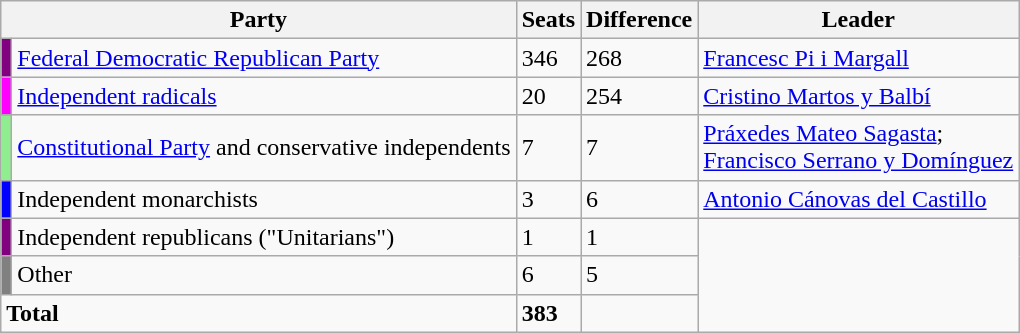<table class=wikitable>
<tr>
<th colspan="2">Party</th>
<th>Seats</th>
<th>Difference</th>
<th>Leader</th>
</tr>
<tr>
<td align=center bgcolor=purple></td>
<td><a href='#'>Federal Democratic Republican Party</a></td>
<td>346</td>
<td>268</td>
<td><a href='#'>Francesc Pi i Margall</a></td>
</tr>
<tr>
<td align=center bgcolor=magenta></td>
<td><a href='#'>Independent radicals</a></td>
<td>20</td>
<td>254</td>
<td><a href='#'>Cristino Martos y Balbí</a></td>
</tr>
<tr>
<td align=center bgcolor=lightgreen></td>
<td><a href='#'>Constitutional Party</a> and conservative independents</td>
<td>7</td>
<td>7</td>
<td><a href='#'>Práxedes Mateo Sagasta</a>;<br><a href='#'>Francisco Serrano y Domínguez</a></td>
</tr>
<tr>
<td align=center bgcolor=blue></td>
<td>Independent monarchists</td>
<td>3</td>
<td>6</td>
<td><a href='#'>Antonio Cánovas del Castillo</a></td>
</tr>
<tr>
<td align=center bgcolor=purple></td>
<td>Independent republicans ("Unitarians")</td>
<td>1</td>
<td>1</td>
</tr>
<tr>
<td align=center bgcolor=grey></td>
<td>Other</td>
<td>6</td>
<td>5</td>
</tr>
<tr>
<td colspan="2"><strong>Total</strong></td>
<td><strong>383</strong></td>
<td></td>
</tr>
</table>
